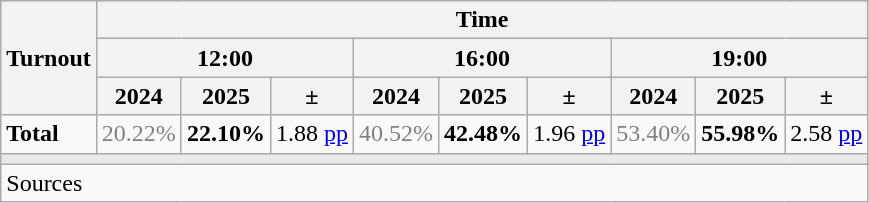<table class="wikitable sortable" style="text-align:right;">
<tr>
<th rowspan="3">Turnout</th>
<th colspan="9">Time</th>
</tr>
<tr>
<th colspan="3">12:00</th>
<th colspan="3">16:00</th>
<th colspan="3">19:00</th>
</tr>
<tr>
<th>2024</th>
<th>2025</th>
<th>±</th>
<th>2024</th>
<th>2025</th>
<th>±</th>
<th>2024</th>
<th>2025</th>
<th>±</th>
</tr>
<tr>
<td align="left"><strong>Total</strong></td>
<td style="color:gray;">20.22%</td>
<td><strong>22.10%</strong></td>
<td> 1.88 <a href='#'>pp</a></td>
<td style="color:gray;">40.52%</td>
<td><strong>42.48%</strong></td>
<td> 1.96 <a href='#'>pp</a></td>
<td style="color:gray;">53.40%</td>
<td><strong>55.98%</strong></td>
<td> 2.58 <a href='#'>pp</a></td>
</tr>
<tr>
<td colspan="10" bgcolor="#E9E9E9"></td>
</tr>
<tr>
<td align="left" colspan="10">Sources</td>
</tr>
</table>
